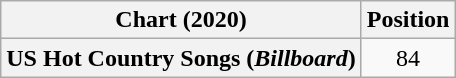<table class="wikitable plainrowheaders" style="text-align:center">
<tr>
<th scope="col">Chart (2020)</th>
<th scope="col">Position</th>
</tr>
<tr>
<th scope="row">US Hot Country Songs (<em>Billboard</em>)</th>
<td>84</td>
</tr>
</table>
